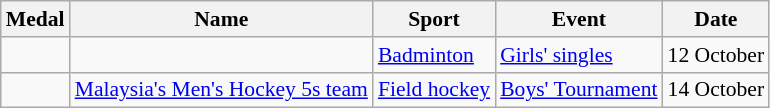<table class="wikitable sortable" style="font-size:90%">
<tr>
<th>Medal</th>
<th>Name</th>
<th>Sport</th>
<th>Event</th>
<th>Date</th>
</tr>
<tr>
<td></td>
<td></td>
<td><a href='#'>Badminton</a></td>
<td><a href='#'>Girls' singles</a></td>
<td>12 October</td>
</tr>
<tr>
<td></td>
<td><a href='#'>Malaysia's Men's Hockey 5s team</a><br></td>
<td><a href='#'>Field hockey</a></td>
<td><a href='#'>Boys' Tournament</a></td>
<td>14 October</td>
</tr>
</table>
